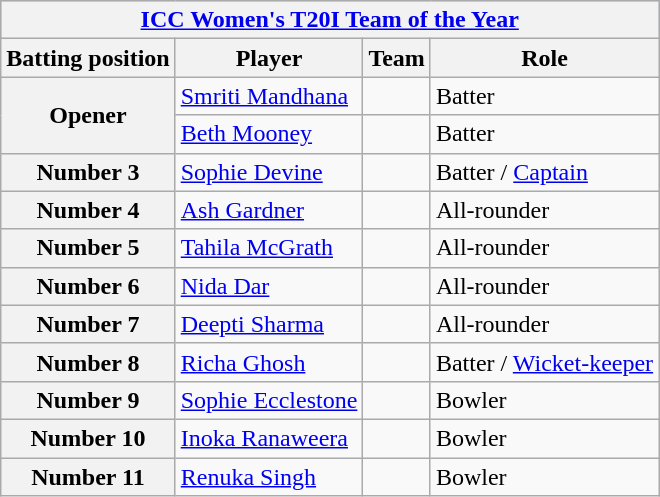<table class="wikitable plainrowheaders">
<tr style="background:#9cf;">
<th colspan="5"><a href='#'>ICC Women's T20I Team of the Year</a></th>
</tr>
<tr>
<th>Batting position</th>
<th>Player</th>
<th>Team</th>
<th>Role</th>
</tr>
<tr>
<th scope=row style=text-align:center; rowspan=2>Opener</th>
<td><a href='#'>Smriti Mandhana</a></td>
<td></td>
<td>Batter</td>
</tr>
<tr>
<td><a href='#'>Beth Mooney</a></td>
<td></td>
<td>Batter</td>
</tr>
<tr>
<th scope=row style=text-align:center;>Number 3</th>
<td><a href='#'>Sophie Devine</a></td>
<td></td>
<td>Batter / <a href='#'>Captain</a></td>
</tr>
<tr>
<th scope=row style=text-align:center;>Number 4</th>
<td><a href='#'>Ash Gardner</a></td>
<td></td>
<td>All-rounder</td>
</tr>
<tr>
<th scope=row style=text-align:center;>Number 5</th>
<td><a href='#'>Tahila McGrath</a></td>
<td></td>
<td>All-rounder</td>
</tr>
<tr>
<th scope=row style=text-align:center;>Number 6</th>
<td><a href='#'>Nida Dar</a></td>
<td></td>
<td>All-rounder</td>
</tr>
<tr>
<th scope=row style=text-align:center;>Number 7</th>
<td><a href='#'>Deepti Sharma</a></td>
<td></td>
<td>All-rounder</td>
</tr>
<tr>
<th scope=row style=text-align:center;>Number 8</th>
<td><a href='#'>Richa Ghosh</a></td>
<td></td>
<td>Batter / <a href='#'>Wicket-keeper</a></td>
</tr>
<tr>
<th scope=row style=text-align:center;>Number 9</th>
<td><a href='#'>Sophie Ecclestone</a></td>
<td></td>
<td>Bowler</td>
</tr>
<tr>
<th scope=row style=text-align:center;>Number 10</th>
<td><a href='#'>Inoka Ranaweera</a></td>
<td></td>
<td>Bowler</td>
</tr>
<tr>
<th scope=row style=text-align:center;>Number 11</th>
<td><a href='#'>Renuka Singh</a></td>
<td></td>
<td>Bowler</td>
</tr>
</table>
